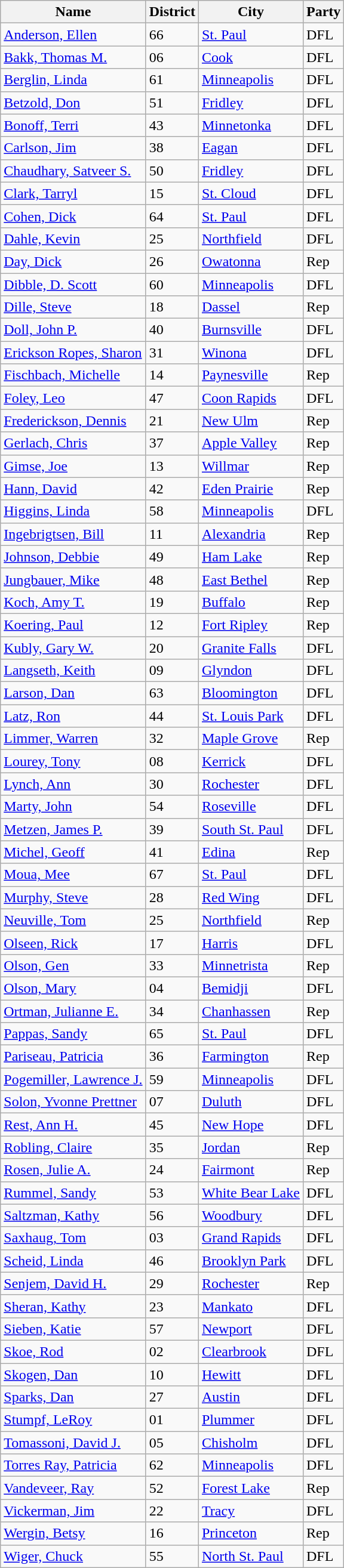<table class="wikitable sortable">
<tr>
<th>Name</th>
<th>District</th>
<th>City</th>
<th>Party</th>
</tr>
<tr>
<td><a href='#'>Anderson, Ellen</a></td>
<td>66</td>
<td><a href='#'>St. Paul</a></td>
<td>DFL</td>
</tr>
<tr>
<td><a href='#'>Bakk, Thomas M.</a></td>
<td>06</td>
<td><a href='#'>Cook</a></td>
<td>DFL</td>
</tr>
<tr>
<td><a href='#'>Berglin, Linda</a></td>
<td>61</td>
<td><a href='#'>Minneapolis</a></td>
<td>DFL</td>
</tr>
<tr>
<td><a href='#'>Betzold, Don</a></td>
<td>51</td>
<td><a href='#'>Fridley</a></td>
<td>DFL</td>
</tr>
<tr>
<td><a href='#'>Bonoff, Terri</a></td>
<td>43</td>
<td><a href='#'>Minnetonka</a></td>
<td>DFL</td>
</tr>
<tr>
<td><a href='#'>Carlson, Jim</a></td>
<td>38</td>
<td><a href='#'>Eagan</a></td>
<td>DFL</td>
</tr>
<tr>
<td><a href='#'>Chaudhary, Satveer S.</a></td>
<td>50</td>
<td><a href='#'>Fridley</a></td>
<td>DFL</td>
</tr>
<tr>
<td><a href='#'>Clark, Tarryl</a></td>
<td>15</td>
<td><a href='#'>St. Cloud</a></td>
<td>DFL</td>
</tr>
<tr>
<td><a href='#'>Cohen, Dick</a></td>
<td>64</td>
<td><a href='#'>St. Paul</a></td>
<td>DFL</td>
</tr>
<tr>
<td><a href='#'>Dahle, Kevin</a></td>
<td>25</td>
<td><a href='#'>Northfield</a></td>
<td>DFL</td>
</tr>
<tr>
<td><a href='#'>Day, Dick</a></td>
<td>26</td>
<td><a href='#'>Owatonna</a></td>
<td>Rep</td>
</tr>
<tr>
<td><a href='#'>Dibble, D. Scott</a></td>
<td>60</td>
<td><a href='#'>Minneapolis</a></td>
<td>DFL</td>
</tr>
<tr>
<td><a href='#'>Dille, Steve</a></td>
<td>18</td>
<td><a href='#'>Dassel</a></td>
<td>Rep</td>
</tr>
<tr>
<td><a href='#'>Doll, John P.</a></td>
<td>40</td>
<td><a href='#'>Burnsville</a></td>
<td>DFL</td>
</tr>
<tr>
<td><a href='#'>Erickson Ropes, Sharon</a></td>
<td>31</td>
<td><a href='#'>Winona</a></td>
<td>DFL</td>
</tr>
<tr>
<td><a href='#'>Fischbach, Michelle</a></td>
<td>14</td>
<td><a href='#'>Paynesville</a></td>
<td>Rep</td>
</tr>
<tr>
<td><a href='#'>Foley, Leo</a></td>
<td>47</td>
<td><a href='#'>Coon Rapids</a></td>
<td>DFL</td>
</tr>
<tr>
<td><a href='#'>Frederickson, Dennis</a></td>
<td>21</td>
<td><a href='#'>New Ulm</a></td>
<td>Rep</td>
</tr>
<tr>
<td><a href='#'>Gerlach, Chris</a></td>
<td>37</td>
<td><a href='#'>Apple Valley</a></td>
<td>Rep</td>
</tr>
<tr>
<td><a href='#'>Gimse, Joe</a></td>
<td>13</td>
<td><a href='#'>Willmar</a></td>
<td>Rep</td>
</tr>
<tr>
<td><a href='#'>Hann, David</a></td>
<td>42</td>
<td><a href='#'>Eden Prairie</a></td>
<td>Rep</td>
</tr>
<tr>
<td><a href='#'>Higgins, Linda</a></td>
<td>58</td>
<td><a href='#'>Minneapolis</a></td>
<td>DFL</td>
</tr>
<tr>
<td><a href='#'>Ingebrigtsen, Bill</a></td>
<td>11</td>
<td><a href='#'>Alexandria</a></td>
<td>Rep</td>
</tr>
<tr>
<td><a href='#'>Johnson, Debbie</a></td>
<td>49</td>
<td><a href='#'>Ham Lake</a></td>
<td>Rep</td>
</tr>
<tr>
<td><a href='#'>Jungbauer, Mike</a></td>
<td>48</td>
<td><a href='#'>East Bethel</a></td>
<td>Rep</td>
</tr>
<tr>
<td><a href='#'>Koch, Amy T.</a></td>
<td>19</td>
<td><a href='#'>Buffalo</a></td>
<td>Rep</td>
</tr>
<tr>
<td><a href='#'>Koering, Paul</a></td>
<td>12</td>
<td><a href='#'>Fort Ripley</a></td>
<td>Rep</td>
</tr>
<tr>
<td><a href='#'>Kubly, Gary W.</a></td>
<td>20</td>
<td><a href='#'>Granite Falls</a></td>
<td>DFL</td>
</tr>
<tr>
<td><a href='#'>Langseth, Keith</a></td>
<td>09</td>
<td><a href='#'>Glyndon</a></td>
<td>DFL</td>
</tr>
<tr>
<td><a href='#'>Larson, Dan</a></td>
<td>63</td>
<td><a href='#'>Bloomington</a></td>
<td>DFL</td>
</tr>
<tr>
<td><a href='#'>Latz, Ron</a></td>
<td>44</td>
<td><a href='#'>St. Louis Park</a></td>
<td>DFL</td>
</tr>
<tr>
<td><a href='#'>Limmer, Warren</a></td>
<td>32</td>
<td><a href='#'>Maple Grove</a></td>
<td>Rep</td>
</tr>
<tr>
<td><a href='#'>Lourey, Tony</a></td>
<td>08</td>
<td><a href='#'>Kerrick</a></td>
<td>DFL</td>
</tr>
<tr>
<td><a href='#'>Lynch, Ann</a></td>
<td>30</td>
<td><a href='#'>Rochester</a></td>
<td>DFL</td>
</tr>
<tr>
<td><a href='#'>Marty, John</a></td>
<td>54</td>
<td><a href='#'>Roseville</a></td>
<td>DFL</td>
</tr>
<tr>
<td><a href='#'>Metzen, James P.</a></td>
<td>39</td>
<td><a href='#'>South St. Paul</a></td>
<td>DFL</td>
</tr>
<tr>
<td><a href='#'>Michel, Geoff</a></td>
<td>41</td>
<td><a href='#'>Edina</a></td>
<td>Rep</td>
</tr>
<tr>
<td><a href='#'>Moua, Mee</a></td>
<td>67</td>
<td><a href='#'>St. Paul</a></td>
<td>DFL</td>
</tr>
<tr>
<td><a href='#'>Murphy, Steve</a></td>
<td>28</td>
<td><a href='#'>Red Wing</a></td>
<td>DFL</td>
</tr>
<tr>
<td><a href='#'>Neuville, Tom</a></td>
<td>25</td>
<td><a href='#'>Northfield</a></td>
<td>Rep</td>
</tr>
<tr>
<td><a href='#'>Olseen, Rick</a></td>
<td>17</td>
<td><a href='#'>Harris</a></td>
<td>DFL</td>
</tr>
<tr>
<td><a href='#'>Olson, Gen</a></td>
<td>33</td>
<td><a href='#'>Minnetrista</a></td>
<td>Rep</td>
</tr>
<tr>
<td><a href='#'>Olson, Mary</a></td>
<td>04</td>
<td><a href='#'>Bemidji</a></td>
<td>DFL</td>
</tr>
<tr>
<td><a href='#'>Ortman, Julianne E.</a></td>
<td>34</td>
<td><a href='#'>Chanhassen</a></td>
<td>Rep</td>
</tr>
<tr>
<td><a href='#'>Pappas, Sandy</a></td>
<td>65</td>
<td><a href='#'>St. Paul</a></td>
<td>DFL</td>
</tr>
<tr>
<td><a href='#'>Pariseau, Patricia</a></td>
<td>36</td>
<td><a href='#'>Farmington</a></td>
<td>Rep</td>
</tr>
<tr>
<td><a href='#'>Pogemiller, Lawrence J.</a></td>
<td>59</td>
<td><a href='#'>Minneapolis</a></td>
<td>DFL</td>
</tr>
<tr>
<td><a href='#'>Solon, Yvonne Prettner</a></td>
<td>07</td>
<td><a href='#'>Duluth</a></td>
<td>DFL</td>
</tr>
<tr>
<td><a href='#'>Rest, Ann H.</a></td>
<td>45</td>
<td><a href='#'>New Hope</a></td>
<td>DFL</td>
</tr>
<tr>
<td><a href='#'>Robling, Claire</a></td>
<td>35</td>
<td><a href='#'>Jordan</a></td>
<td>Rep</td>
</tr>
<tr>
<td><a href='#'>Rosen, Julie A.</a></td>
<td>24</td>
<td><a href='#'>Fairmont</a></td>
<td>Rep</td>
</tr>
<tr>
<td><a href='#'>Rummel, Sandy</a></td>
<td>53</td>
<td><a href='#'>White Bear Lake</a></td>
<td>DFL</td>
</tr>
<tr>
<td><a href='#'>Saltzman, Kathy</a></td>
<td>56</td>
<td><a href='#'>Woodbury</a></td>
<td>DFL</td>
</tr>
<tr>
<td><a href='#'>Saxhaug, Tom</a></td>
<td>03</td>
<td><a href='#'>Grand Rapids</a></td>
<td>DFL</td>
</tr>
<tr>
<td><a href='#'>Scheid, Linda</a></td>
<td>46</td>
<td><a href='#'>Brooklyn Park</a></td>
<td>DFL</td>
</tr>
<tr>
<td><a href='#'>Senjem, David H.</a></td>
<td>29</td>
<td><a href='#'>Rochester</a></td>
<td>Rep</td>
</tr>
<tr>
<td><a href='#'>Sheran, Kathy</a></td>
<td>23</td>
<td><a href='#'>Mankato</a></td>
<td>DFL</td>
</tr>
<tr>
<td><a href='#'>Sieben, Katie</a></td>
<td>57</td>
<td><a href='#'>Newport</a></td>
<td>DFL</td>
</tr>
<tr>
<td><a href='#'>Skoe, Rod</a></td>
<td>02</td>
<td><a href='#'>Clearbrook</a></td>
<td>DFL</td>
</tr>
<tr>
<td><a href='#'>Skogen, Dan</a></td>
<td>10</td>
<td><a href='#'>Hewitt</a></td>
<td>DFL</td>
</tr>
<tr>
<td><a href='#'>Sparks, Dan</a></td>
<td>27</td>
<td><a href='#'>Austin</a></td>
<td>DFL</td>
</tr>
<tr>
<td><a href='#'>Stumpf, LeRoy</a></td>
<td>01</td>
<td><a href='#'>Plummer</a></td>
<td>DFL</td>
</tr>
<tr>
<td><a href='#'>Tomassoni, David J.</a></td>
<td>05</td>
<td><a href='#'>Chisholm</a></td>
<td>DFL</td>
</tr>
<tr>
<td><a href='#'>Torres Ray, Patricia</a></td>
<td>62</td>
<td><a href='#'>Minneapolis</a></td>
<td>DFL</td>
</tr>
<tr>
<td><a href='#'>Vandeveer, Ray</a></td>
<td>52</td>
<td><a href='#'>Forest Lake</a></td>
<td>Rep</td>
</tr>
<tr>
<td><a href='#'>Vickerman, Jim</a></td>
<td>22</td>
<td><a href='#'>Tracy</a></td>
<td>DFL</td>
</tr>
<tr>
<td><a href='#'>Wergin, Betsy</a></td>
<td>16</td>
<td><a href='#'>Princeton</a></td>
<td>Rep</td>
</tr>
<tr>
<td><a href='#'>Wiger, Chuck</a></td>
<td>55</td>
<td><a href='#'>North St. Paul</a></td>
<td>DFL</td>
</tr>
</table>
